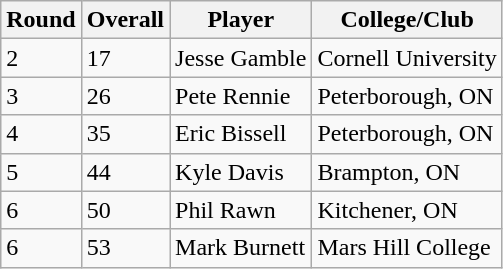<table class="wikitable">
<tr>
<th>Round</th>
<th>Overall</th>
<th>Player</th>
<th>College/Club</th>
</tr>
<tr>
<td>2</td>
<td>17</td>
<td>Jesse Gamble</td>
<td>Cornell University</td>
</tr>
<tr>
<td>3</td>
<td>26</td>
<td>Pete Rennie</td>
<td>Peterborough, ON</td>
</tr>
<tr>
<td>4</td>
<td>35</td>
<td>Eric Bissell</td>
<td>Peterborough, ON</td>
</tr>
<tr>
<td>5</td>
<td>44</td>
<td>Kyle Davis</td>
<td>Brampton, ON</td>
</tr>
<tr>
<td>6</td>
<td>50</td>
<td>Phil Rawn</td>
<td>Kitchener, ON</td>
</tr>
<tr>
<td>6</td>
<td>53</td>
<td>Mark Burnett</td>
<td>Mars Hill College</td>
</tr>
</table>
